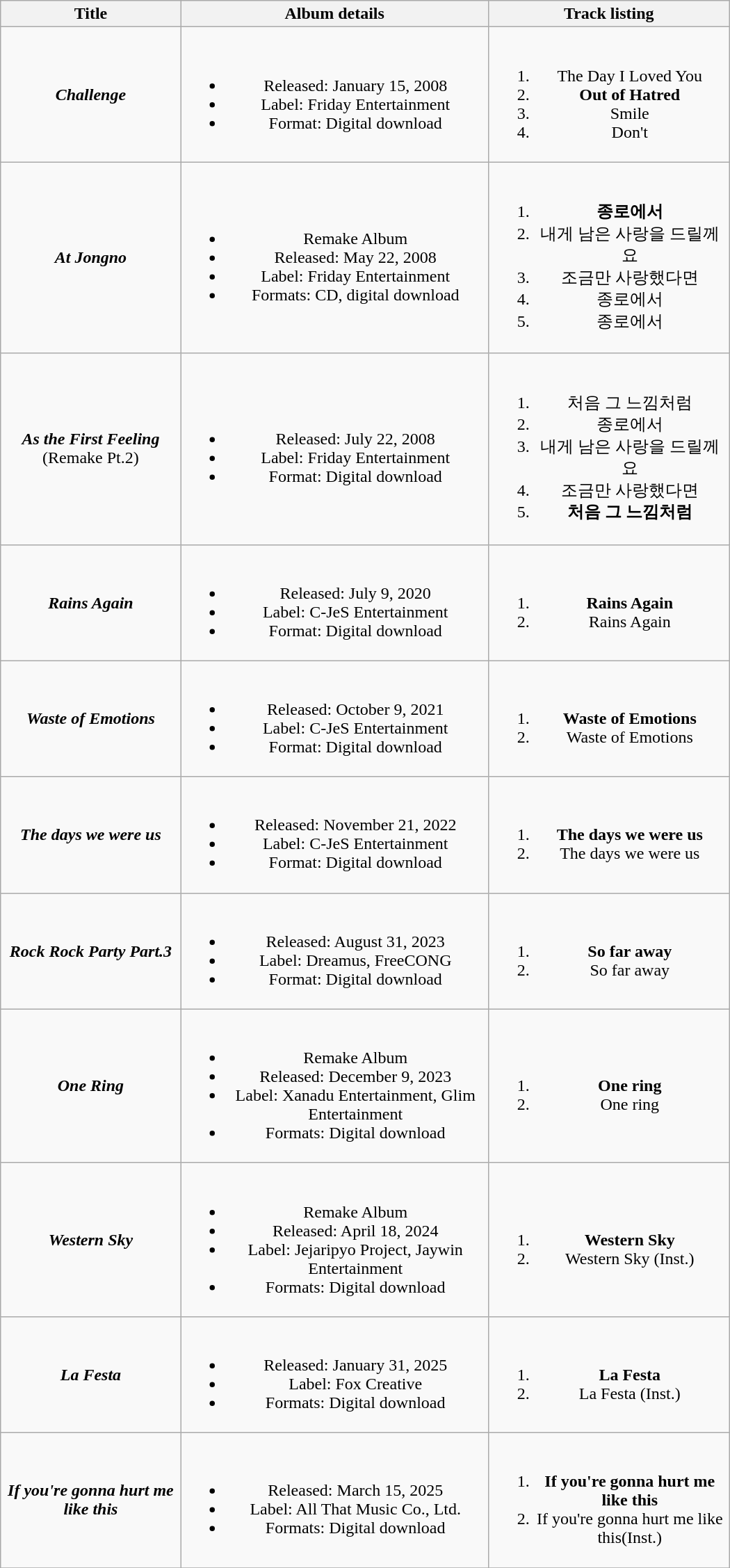<table class="wikitable plainrowheaders" style="text-align:center; width:700px;">
<tr>
<th>Title</th>
<th>Album details</th>
<th>Track listing</th>
</tr>
<tr>
<td><strong><em>Challenge</em></strong></td>
<td><br><ul><li>Released: January 15, 2008</li><li>Label: Friday Entertainment</li><li>Format: Digital download</li></ul></td>
<td><br><ol><li>The Day I Loved You </li><li><strong>Out of Hatred</strong> </li><li>Smile </li><li>Don't </li></ol></td>
</tr>
<tr>
<td><strong><em>At Jongno</em></strong></td>
<td><br><ul><li>Remake Album</li><li>Released: May 22, 2008</li><li>Label: Friday Entertainment</li><li>Formats: CD, digital download</li></ul></td>
<td><br><ol><li><strong>종로에서</strong> </li><li>내게 남은 사랑을 드릴께요</li><li>조금만 사랑했다면</li><li>종로에서 </li><li>종로에서 </li></ol></td>
</tr>
<tr>
<td><strong><em>As the First Feeling</em></strong> <br>(Remake Pt.2)</td>
<td><br><ul><li>Released: July 22, 2008</li><li>Label: Friday Entertainment</li><li>Format: Digital download</li></ul></td>
<td><br><ol><li>처음 그 느낌처럼</li><li>종로에서 </li><li>내게 남은 사랑을 드릴께요</li><li>조금만 사랑했다면</li><li><strong>처음 그 느낌처럼</strong> </li></ol></td>
</tr>
<tr>
<td><strong><em>Rains Again</em></strong></td>
<td><br><ul><li>Released: July 9, 2020</li><li>Label: C-JeS Entertainment</li><li>Format: Digital download</li></ul></td>
<td><br><ol><li><strong>Rains Again</strong> </li><li>Rains Again </li></ol></td>
</tr>
<tr>
<td><strong><em>Waste of Emotions</em></strong></td>
<td><br><ul><li>Released: October 9, 2021</li><li>Label: C-JeS Entertainment</li><li>Format: Digital download</li></ul></td>
<td><br><ol><li><strong>Waste of Emotions</strong> </li><li>Waste of Emotions </li></ol></td>
</tr>
<tr>
<td><strong><em>The days we were us</em></strong></td>
<td><br><ul><li>Released: November 21, 2022</li><li>Label: C-JeS Entertainment</li><li>Format: Digital download</li></ul></td>
<td><br><ol><li><strong>The days we were us</strong> </li><li>The days we were us </li></ol></td>
</tr>
<tr>
<td><strong><em>Rock Rock Party Part.3</em></strong></td>
<td><br><ul><li>Released: August 31, 2023</li><li>Label: Dreamus, FreeCONG</li><li>Format: Digital download</li></ul></td>
<td><br><ol><li><strong>So far away</strong> </li><li>So far away </li></ol></td>
</tr>
<tr>
<td><strong><em>One Ring</em></strong></td>
<td><br><ul><li>Remake Album</li><li>Released: December 9, 2023</li><li>Label: Xanadu Entertainment, Glim Entertainment</li><li>Formats: Digital download</li></ul></td>
<td><br><ol><li><strong>One ring</strong> </li><li>One ring </li></ol></td>
</tr>
<tr>
<td><strong><em>Western Sky</em></strong></td>
<td><br><ul><li>Remake Album</li><li>Released: April 18, 2024</li><li>Label: Jejaripyo Project, Jaywin Entertainment</li><li>Formats: Digital download</li></ul></td>
<td><br><ol><li><strong>Western Sky</strong> </li><li>Western Sky (Inst.) </li></ol></td>
</tr>
<tr>
<td><strong><em>La Festa</em></strong></td>
<td><br><ul><li>Released: January 31, 2025</li><li>Label: Fox Creative</li><li>Formats: Digital download</li></ul></td>
<td><br><ol><li><strong>La Festa</strong> </li><li>La Festa (Inst.) </li></ol></td>
</tr>
<tr>
<td><strong><em>If you're gonna hurt me like this</em></strong></td>
<td><br><ul><li>Released: March 15, 2025</li><li>Label: All That Music Co., Ltd.</li><li>Formats: Digital download</li></ul></td>
<td><br><ol><li><strong>If you're gonna hurt me like this</strong> </li><li>If you're gonna hurt me like this(Inst.) </li></ol></td>
</tr>
<tr>
</tr>
</table>
